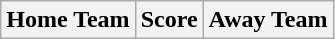<table class="wikitable" style="text-align: center">
<tr>
<th>Home Team</th>
<th>Score</th>
<th>Away Team<br>














</th>
</tr>
</table>
